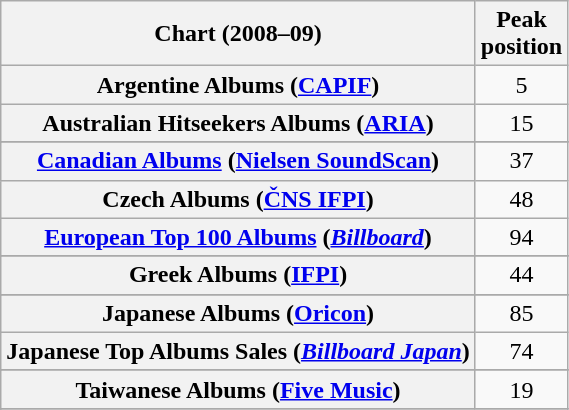<table class="wikitable sortable plainrowheaders" style="text-align:center">
<tr>
<th scope="col">Chart (2008–09)</th>
<th scope="col">Peak<br> position</th>
</tr>
<tr>
<th scope="row">Argentine Albums (<a href='#'>CAPIF</a>)</th>
<td>5</td>
</tr>
<tr>
<th scope="row">Australian Hitseekers Albums (<a href='#'>ARIA</a>)</th>
<td>15</td>
</tr>
<tr>
</tr>
<tr>
<th scope="row"><a href='#'>Canadian Albums</a> (<a href='#'>Nielsen SoundScan</a>)</th>
<td>37</td>
</tr>
<tr>
<th scope="row">Czech Albums (<a href='#'>ČNS IFPI</a>)</th>
<td>48</td>
</tr>
<tr>
<th scope="row"><a href='#'>European Top 100 Albums</a> (<em><a href='#'>Billboard</a></em>)</th>
<td>94</td>
</tr>
<tr>
</tr>
<tr>
<th scope="row">Greek Albums (<a href='#'>IFPI</a>)</th>
<td>44</td>
</tr>
<tr>
</tr>
<tr>
<th scope="row">Japanese Albums (<a href='#'>Oricon</a>)</th>
<td>85</td>
</tr>
<tr>
<th scope="row">Japanese Top Albums Sales (<em><a href='#'>Billboard Japan</a></em>)</th>
<td>74</td>
</tr>
<tr>
</tr>
<tr>
</tr>
<tr>
<th scope="row">Taiwanese Albums (<a href='#'>Five Music</a>)</th>
<td>19</td>
</tr>
<tr>
</tr>
<tr>
</tr>
<tr>
</tr>
</table>
